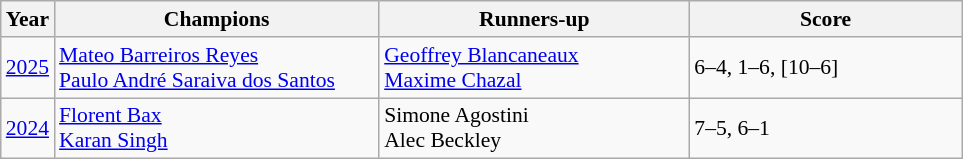<table class="wikitable" style="font-size:90%">
<tr>
<th>Year</th>
<th width="210">Champions</th>
<th width="200">Runners-up</th>
<th width="175">Score</th>
</tr>
<tr>
<td><a href='#'>2025</a></td>
<td> <a href='#'>Mateo Barreiros Reyes</a><br> <a href='#'>Paulo André Saraiva dos Santos</a></td>
<td> <a href='#'>Geoffrey Blancaneaux</a><br> <a href='#'>Maxime Chazal</a></td>
<td>6–4, 1–6, [10–6]</td>
</tr>
<tr>
<td><a href='#'>2024</a></td>
<td> <a href='#'>Florent Bax</a><br> <a href='#'>Karan Singh</a></td>
<td> Simone Agostini<br> Alec Beckley</td>
<td>7–5, 6–1</td>
</tr>
</table>
